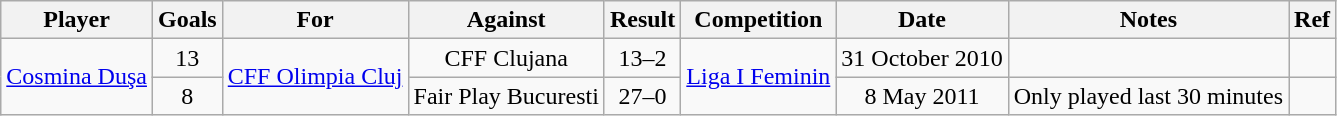<table class="wikitable" style="text-align:center;">
<tr>
<th>Player</th>
<th>Goals</th>
<th>For</th>
<th>Against</th>
<th>Result</th>
<th>Competition</th>
<th>Date</th>
<th>Notes</th>
<th>Ref</th>
</tr>
<tr>
<td rowspan="2" align="left"><a href='#'>Cosmina Duşa</a></td>
<td>13</td>
<td rowspan="2"><a href='#'>CFF Olimpia Cluj</a></td>
<td>CFF Clujana</td>
<td>13–2</td>
<td rowspan="2"><a href='#'>Liga I Feminin</a></td>
<td>31 October 2010</td>
<td></td>
<td></td>
</tr>
<tr>
<td>8</td>
<td>Fair Play Bucuresti</td>
<td>27–0</td>
<td>8 May 2011</td>
<td>Only played last 30 minutes</td>
<td></td>
</tr>
</table>
